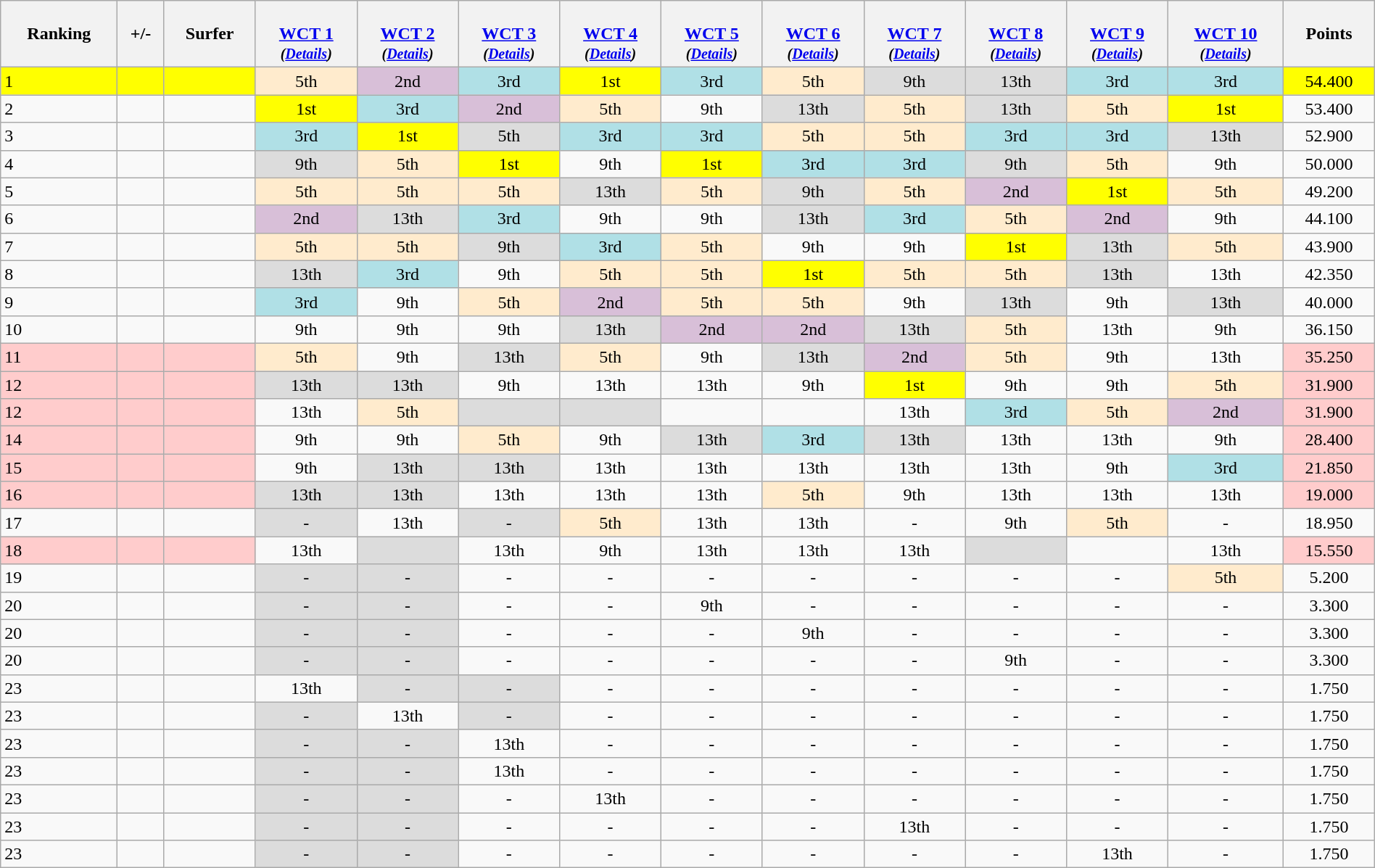<table class="wikitable" style="width:100%; text-align: center">
<tr>
<th>Ranking</th>
<th>+/-</th>
<th>Surfer</th>
<th> <br> <a href='#'>WCT 1</a> <br><small><em>(<a href='#'>Details</a>)</em></small></th>
<th> <br> <a href='#'>WCT 2</a> <br><small><em>(<a href='#'>Details</a>)</em></small></th>
<th> <br> <a href='#'>WCT 3</a> <br><small><em>(<a href='#'>Details</a>)</em></small></th>
<th> <br> <a href='#'>WCT 4</a> <br><small><em>(<a href='#'>Details</a>)</em></small></th>
<th> <br> <a href='#'>WCT 5</a> <br><small><em>(<a href='#'>Details</a>)</em></small></th>
<th> <br> <a href='#'>WCT 6</a> <br><small><em>(<a href='#'>Details</a>)</em></small></th>
<th> <br> <a href='#'>WCT 7</a> <br><small><em>(<a href='#'>Details</a>)</em></small></th>
<th> <br> <a href='#'>WCT 8</a> <br><small><em>(<a href='#'>Details</a>)</em></small></th>
<th> <br> <a href='#'>WCT 9</a> <br><small><em>(<a href='#'>Details</a>)</em></small></th>
<th> <br> <a href='#'>WCT 10</a> <br><small><em>(<a href='#'>Details</a>)</em></small></th>
<th>Points</th>
</tr>
<tr>
<td align=left bgcolor=yellow>1</td>
<td bgcolor=yellow></td>
<td align=left bgcolor=yellow></td>
<td bgcolor=ffebcd>5th</td>
<td bgcolor=thistle>2nd</td>
<td bgcolor=#B0E0E6>3rd</td>
<td bgcolor=yellow>1st</td>
<td bgcolor=#B0E0E6>3rd</td>
<td bgcolor=ffebcd>5th</td>
<td bgcolor="#dcdcdc">9th</td>
<td bgcolor="#dcdcdc">13th</td>
<td bgcolor=#B0E0E6>3rd</td>
<td bgcolor=#B0E0E6>3rd</td>
<td bgcolor=yellow>54.400</td>
</tr>
<tr>
<td align=left>2</td>
<td></td>
<td align=left></td>
<td bgcolor=yellow>1st</td>
<td bgcolor=#B0E0E6>3rd</td>
<td bgcolor=thistle>2nd</td>
<td bgcolor=ffebcd>5th</td>
<td>9th</td>
<td bgcolor="#dcdcdc">13th</td>
<td bgcolor=ffebcd>5th</td>
<td bgcolor="#dcdcdc">13th</td>
<td bgcolor=ffebcd>5th</td>
<td bgcolor=yellow>1st</td>
<td>53.400</td>
</tr>
<tr>
<td align=left>3</td>
<td></td>
<td align=left></td>
<td bgcolor=#B0E0E6>3rd</td>
<td bgcolor=yellow>1st</td>
<td bgcolor="#dcdcdc">5th</td>
<td bgcolor=#B0E0E6>3rd</td>
<td bgcolor=#B0E0E6>3rd</td>
<td bgcolor=ffebcd>5th</td>
<td bgcolor=ffebcd>5th</td>
<td bgcolor=#B0E0E6>3rd</td>
<td bgcolor=#B0E0E6>3rd</td>
<td bgcolor="#dcdcdc">13th</td>
<td>52.900</td>
</tr>
<tr>
<td style="text-align:left">4</td>
<td></td>
<td style="text-align:left"></td>
<td bgcolor="#dcdcdc">9th</td>
<td bgcolor=ffebcd>5th</td>
<td bgcolor=yellow>1st</td>
<td>9th</td>
<td bgcolor=yellow>1st</td>
<td bgcolor=#B0E0E6>3rd</td>
<td bgcolor=#B0E0E6>3rd</td>
<td bgcolor="#dcdcdc">9th</td>
<td bgcolor=ffebcd>5th</td>
<td>9th</td>
<td>50.000</td>
</tr>
<tr>
<td align=left>5</td>
<td></td>
<td align=left></td>
<td bgcolor=ffebcd>5th</td>
<td bgcolor=ffebcd>5th</td>
<td bgcolor=ffebcd>5th</td>
<td bgcolor="#dcdcdc">13th</td>
<td bgcolor=ffebcd>5th</td>
<td bgcolor="#dcdcdc">9th</td>
<td bgcolor=ffebcd>5th</td>
<td bgcolor=thistle>2nd</td>
<td bgcolor=yellow>1st</td>
<td bgcolor=ffebcd>5th</td>
<td>49.200</td>
</tr>
<tr>
<td align=left>6</td>
<td></td>
<td align=left></td>
<td bgcolor=thistle>2nd</td>
<td bgcolor="#dcdcdc">13th</td>
<td bgcolor=#B0E0E6>3rd</td>
<td>9th</td>
<td>9th</td>
<td bgcolor="#dcdcdc">13th</td>
<td bgcolor=#B0E0E6>3rd</td>
<td bgcolor=ffebcd>5th</td>
<td bgcolor=thistle>2nd</td>
<td>9th</td>
<td>44.100</td>
</tr>
<tr>
<td align=left>7</td>
<td></td>
<td align=left></td>
<td bgcolor=ffebcd>5th</td>
<td bgcolor=ffebcd>5th</td>
<td bgcolor="#dcdcdc">9th</td>
<td bgcolor=#B0E0E6>3rd</td>
<td bgcolor=ffebcd>5th</td>
<td>9th</td>
<td>9th</td>
<td bgcolor=yellow>1st</td>
<td bgcolor="#dcdcdc">13th</td>
<td bgcolor=ffebcd>5th</td>
<td>43.900</td>
</tr>
<tr>
<td style="text-align:left">8</td>
<td></td>
<td style="text-align:left"></td>
<td bgcolor="#dcdcdc">13th</td>
<td bgcolor=#B0E0E6>3rd</td>
<td>9th</td>
<td bgcolor=ffebcd>5th</td>
<td bgcolor=ffebcd>5th</td>
<td bgcolor=yellow>1st</td>
<td bgcolor=ffebcd>5th</td>
<td bgcolor=ffebcd>5th</td>
<td bgcolor="#dcdcdc">13th</td>
<td>13th</td>
<td>42.350</td>
</tr>
<tr>
<td align=left>9</td>
<td></td>
<td align=left></td>
<td bgcolor=#B0E0E6>3rd</td>
<td>9th</td>
<td bgcolor=ffebcd>5th</td>
<td bgcolor=thistle>2nd</td>
<td bgcolor=ffebcd>5th</td>
<td bgcolor=ffebcd>5th</td>
<td>9th</td>
<td bgcolor="#dcdcdc">13th</td>
<td>9th</td>
<td bgcolor="#dcdcdc">13th</td>
<td>40.000</td>
</tr>
<tr>
<td align=left>10</td>
<td></td>
<td align=left></td>
<td>9th</td>
<td>9th</td>
<td>9th</td>
<td bgcolor="#dcdcdc">13th</td>
<td bgcolor=thistle>2nd</td>
<td bgcolor=thistle>2nd</td>
<td bgcolor="#dcdcdc">13th</td>
<td bgcolor=ffebcd>5th</td>
<td>13th</td>
<td>9th</td>
<td>36.150</td>
</tr>
<tr>
<td style="text-align:left" bgcolor=FFCCCC>11</td>
<td bgcolor=FFCCCC></td>
<td style="text-align:left" bgcolor=FFCCCC></td>
<td bgcolor=ffebcd>5th</td>
<td>9th</td>
<td bgcolor="#dcdcdc">13th</td>
<td bgcolor=ffebcd>5th</td>
<td>9th</td>
<td bgcolor="#dcdcdc">13th</td>
<td bgcolor=thistle>2nd</td>
<td bgcolor=ffebcd>5th</td>
<td>9th</td>
<td>13th</td>
<td bgcolor=FFCCCC>35.250</td>
</tr>
<tr>
<td style="text-align:left" bgcolor=FFCCCC>12</td>
<td bgcolor=FFCCCC></td>
<td style="text-align:left" bgcolor=FFCCCC></td>
<td bgcolor="#dcdcdc">13th</td>
<td bgcolor="#dcdcdc">13th</td>
<td>9th</td>
<td>13th</td>
<td>13th</td>
<td>9th</td>
<td bgcolor=yellow>1st</td>
<td>9th</td>
<td>9th</td>
<td bgcolor=ffebcd>5th</td>
<td bgcolor=FFCCCC>31.900</td>
</tr>
<tr>
<td style="text-align:left" bgcolor=FFCCCC>12</td>
<td bgcolor=FFCCCC></td>
<td style="text-align:left" bgcolor=FFCCCC></td>
<td>13th</td>
<td bgcolor=ffebcd>5th</td>
<td bgcolor="#dcdcdc"><strong></strong></td>
<td bgcolor="#dcdcdc"><strong></strong></td>
<td><strong></strong></td>
<td><strong></strong></td>
<td>13th</td>
<td bgcolor=#B0E0E6>3rd</td>
<td bgcolor=ffebcd>5th</td>
<td bgcolor=thistle>2nd</td>
<td bgcolor=FFCCCC>31.900</td>
</tr>
<tr>
<td style="text-align:left" bgcolor=FFCCCC>14</td>
<td bgcolor=FFCCCC></td>
<td style="text-align:left" bgcolor=FFCCCC></td>
<td>9th</td>
<td>9th</td>
<td bgcolor=ffebcd>5th</td>
<td>9th</td>
<td bgcolor="#dcdcdc">13th</td>
<td bgcolor=#B0E0E6>3rd</td>
<td bgcolor="#dcdcdc">13th</td>
<td>13th</td>
<td>13th</td>
<td>9th</td>
<td bgcolor=FFCCCC>28.400</td>
</tr>
<tr>
<td style="text-align:left" bgcolor=FFCCCC>15</td>
<td bgcolor=FFCCCC></td>
<td style="text-align:left" bgcolor=FFCCCC></td>
<td>9th</td>
<td bgcolor="#dcdcdc">13th</td>
<td bgcolor="#dcdcdc">13th</td>
<td>13th</td>
<td>13th</td>
<td>13th</td>
<td>13th</td>
<td>13th</td>
<td>9th</td>
<td bgcolor=#B0E0E6>3rd</td>
<td bgcolor=FFCCCC>21.850</td>
</tr>
<tr>
<td style="text-align:left" bgcolor=FFCCCC>16</td>
<td bgcolor=FFCCCC></td>
<td style="text-align:left" bgcolor=FFCCCC></td>
<td bgcolor="#dcdcdc">13th</td>
<td bgcolor="#dcdcdc">13th</td>
<td>13th</td>
<td>13th</td>
<td>13th</td>
<td bgcolor=ffebcd>5th</td>
<td>9th</td>
<td>13th</td>
<td>13th</td>
<td>13th</td>
<td bgcolor=FFCCCC>19.000</td>
</tr>
<tr>
<td align=left>17</td>
<td></td>
<td align=left></td>
<td bgcolor="#dcdcdc">-</td>
<td>13th</td>
<td bgcolor="#dcdcdc">-</td>
<td bgcolor=ffebcd>5th</td>
<td>13th</td>
<td>13th</td>
<td>-</td>
<td>9th</td>
<td bgcolor=ffebcd>5th</td>
<td>-</td>
<td>18.950</td>
</tr>
<tr>
<td style="text-align:left" bgcolor=FFCCCC>18</td>
<td bgcolor=FFCCCC></td>
<td style="text-align:left" bgcolor=FFCCCC></td>
<td>13th</td>
<td bgcolor="#dcdcdc"><strong></strong></td>
<td>13th</td>
<td>9th</td>
<td>13th</td>
<td>13th</td>
<td>13th</td>
<td bgcolor="#dcdcdc"><strong></strong></td>
<td><strong></strong></td>
<td>13th</td>
<td bgcolor=FFCCCC>15.550</td>
</tr>
<tr>
<td align=left>19</td>
<td></td>
<td align=left></td>
<td bgcolor="#dcdcdc">-</td>
<td bgcolor="#dcdcdc">-</td>
<td>-</td>
<td>-</td>
<td>-</td>
<td>-</td>
<td>-</td>
<td>-</td>
<td>-</td>
<td bgcolor=ffebcd>5th</td>
<td>5.200</td>
</tr>
<tr>
<td align=left>20</td>
<td></td>
<td align=left></td>
<td bgcolor="#dcdcdc">-</td>
<td bgcolor="#dcdcdc">-</td>
<td>-</td>
<td>-</td>
<td>9th</td>
<td>-</td>
<td>-</td>
<td>-</td>
<td>-</td>
<td>-</td>
<td>3.300</td>
</tr>
<tr>
<td align=left>20</td>
<td></td>
<td align=left></td>
<td bgcolor="#dcdcdc">-</td>
<td bgcolor="#dcdcdc">-</td>
<td>-</td>
<td>-</td>
<td>-</td>
<td>9th</td>
<td>-</td>
<td>-</td>
<td>-</td>
<td>-</td>
<td>3.300</td>
</tr>
<tr>
<td align=left>20</td>
<td></td>
<td align=left></td>
<td bgcolor="#dcdcdc">-</td>
<td bgcolor="#dcdcdc">-</td>
<td>-</td>
<td>-</td>
<td>-</td>
<td>-</td>
<td>-</td>
<td>9th</td>
<td>-</td>
<td>-</td>
<td>3.300</td>
</tr>
<tr>
<td align=left>23</td>
<td></td>
<td align=left></td>
<td>13th</td>
<td bgcolor="#dcdcdc">-</td>
<td bgcolor="#dcdcdc">-</td>
<td>-</td>
<td>-</td>
<td>-</td>
<td>-</td>
<td>-</td>
<td>-</td>
<td>-</td>
<td>1.750</td>
</tr>
<tr>
<td align=left>23</td>
<td></td>
<td align=left></td>
<td bgcolor="#dcdcdc">-</td>
<td>13th</td>
<td bgcolor="#dcdcdc">-</td>
<td>-</td>
<td>-</td>
<td>-</td>
<td>-</td>
<td>-</td>
<td>-</td>
<td>-</td>
<td>1.750</td>
</tr>
<tr>
<td align=left>23</td>
<td></td>
<td align=left></td>
<td bgcolor="#dcdcdc">-</td>
<td bgcolor="#dcdcdc">-</td>
<td>13th</td>
<td>-</td>
<td>-</td>
<td>-</td>
<td>-</td>
<td>-</td>
<td>-</td>
<td>-</td>
<td>1.750</td>
</tr>
<tr>
<td align=left>23</td>
<td></td>
<td align=left></td>
<td bgcolor="#dcdcdc">-</td>
<td bgcolor="#dcdcdc">-</td>
<td>13th</td>
<td>-</td>
<td>-</td>
<td>-</td>
<td>-</td>
<td>-</td>
<td>-</td>
<td>-</td>
<td>1.750</td>
</tr>
<tr>
<td align=left>23</td>
<td></td>
<td align=left></td>
<td bgcolor="#dcdcdc">-</td>
<td bgcolor="#dcdcdc">-</td>
<td>-</td>
<td>13th</td>
<td>-</td>
<td>-</td>
<td>-</td>
<td>-</td>
<td>-</td>
<td>-</td>
<td>1.750</td>
</tr>
<tr>
<td align=left>23</td>
<td></td>
<td align=left></td>
<td bgcolor="#dcdcdc">-</td>
<td bgcolor="#dcdcdc">-</td>
<td>-</td>
<td>-</td>
<td>-</td>
<td>-</td>
<td>13th</td>
<td>-</td>
<td>-</td>
<td>-</td>
<td>1.750</td>
</tr>
<tr>
<td align=left>23</td>
<td></td>
<td align=left></td>
<td bgcolor="#dcdcdc">-</td>
<td bgcolor="#dcdcdc">-</td>
<td>-</td>
<td>-</td>
<td>-</td>
<td>-</td>
<td>-</td>
<td>-</td>
<td>13th</td>
<td>-</td>
<td>1.750</td>
</tr>
</table>
